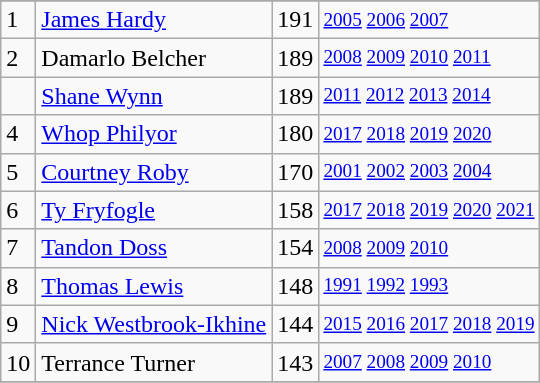<table class="wikitable">
<tr>
</tr>
<tr>
<td>1</td>
<td><a href='#'>James Hardy</a></td>
<td>191</td>
<td style="font-size:80%;"><a href='#'>2005</a> <a href='#'>2006</a> <a href='#'>2007</a></td>
</tr>
<tr>
<td>2</td>
<td>Damarlo Belcher</td>
<td>189</td>
<td style="font-size:80%;"><a href='#'>2008</a> <a href='#'>2009</a> <a href='#'>2010</a> <a href='#'>2011</a></td>
</tr>
<tr>
<td></td>
<td><a href='#'>Shane Wynn</a></td>
<td>189</td>
<td style="font-size:80%;"><a href='#'>2011</a> <a href='#'>2012</a> <a href='#'>2013</a> <a href='#'>2014</a></td>
</tr>
<tr>
<td>4</td>
<td><a href='#'>Whop Philyor</a></td>
<td>180</td>
<td style="font-size:80%;"><a href='#'>2017</a> <a href='#'>2018</a> <a href='#'>2019</a> <a href='#'>2020</a></td>
</tr>
<tr>
<td>5</td>
<td><a href='#'>Courtney Roby</a></td>
<td>170</td>
<td style="font-size:80%;"><a href='#'>2001</a> <a href='#'>2002</a> <a href='#'>2003</a> <a href='#'>2004</a></td>
</tr>
<tr>
<td>6</td>
<td><a href='#'>Ty Fryfogle</a></td>
<td>158</td>
<td style="font-size:80%;"><a href='#'>2017</a> <a href='#'>2018</a> <a href='#'>2019</a> <a href='#'>2020</a> <a href='#'>2021</a></td>
</tr>
<tr>
<td>7</td>
<td><a href='#'>Tandon Doss</a></td>
<td>154</td>
<td style="font-size:80%;"><a href='#'>2008</a> <a href='#'>2009</a> <a href='#'>2010</a></td>
</tr>
<tr>
<td>8</td>
<td><a href='#'>Thomas Lewis</a></td>
<td>148</td>
<td style="font-size:80%;"><a href='#'>1991</a> <a href='#'>1992</a> <a href='#'>1993</a></td>
</tr>
<tr>
<td>9</td>
<td><a href='#'>Nick Westbrook-Ikhine</a></td>
<td>144</td>
<td style="font-size:80%;"><a href='#'>2015</a> <a href='#'>2016</a> <a href='#'>2017</a> <a href='#'>2018</a> <a href='#'>2019</a></td>
</tr>
<tr>
<td>10</td>
<td>Terrance Turner</td>
<td>143</td>
<td style="font-size:80%;"><a href='#'>2007</a> <a href='#'>2008</a> <a href='#'>2009</a> <a href='#'>2010</a></td>
</tr>
<tr>
</tr>
</table>
